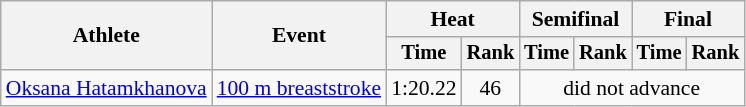<table class=wikitable style="font-size:90%">
<tr>
<th rowspan="2">Athlete</th>
<th rowspan="2">Event</th>
<th colspan="2">Heat</th>
<th colspan="2">Semifinal</th>
<th colspan="2">Final</th>
</tr>
<tr style="font-size:95%">
<th>Time</th>
<th>Rank</th>
<th>Time</th>
<th>Rank</th>
<th>Time</th>
<th>Rank</th>
</tr>
<tr align=center>
<td align=left><a href='#'>Oksana Hatamkhanova</a></td>
<td align=left><a href='#'>100 m breaststroke</a></td>
<td>1:20.22</td>
<td>46</td>
<td colspan=4>did not advance</td>
</tr>
</table>
